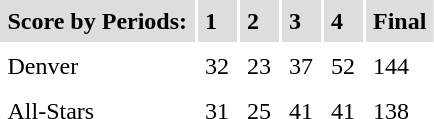<table cellpadding=5>
<tr bgcolor="#dddddd">
<td><strong>Score by Periods:</strong></td>
<td><strong>1</strong></td>
<td><strong>2</strong></td>
<td><strong>3</strong></td>
<td><strong>4</strong></td>
<td><strong>Final</strong></td>
</tr>
<tr>
<td>Denver</td>
<td>32</td>
<td>23</td>
<td>37</td>
<td>52</td>
<td>144</td>
</tr>
<tr>
<td>All-Stars</td>
<td>31</td>
<td>25</td>
<td>41</td>
<td>41</td>
<td>138</td>
</tr>
<tr>
</tr>
</table>
